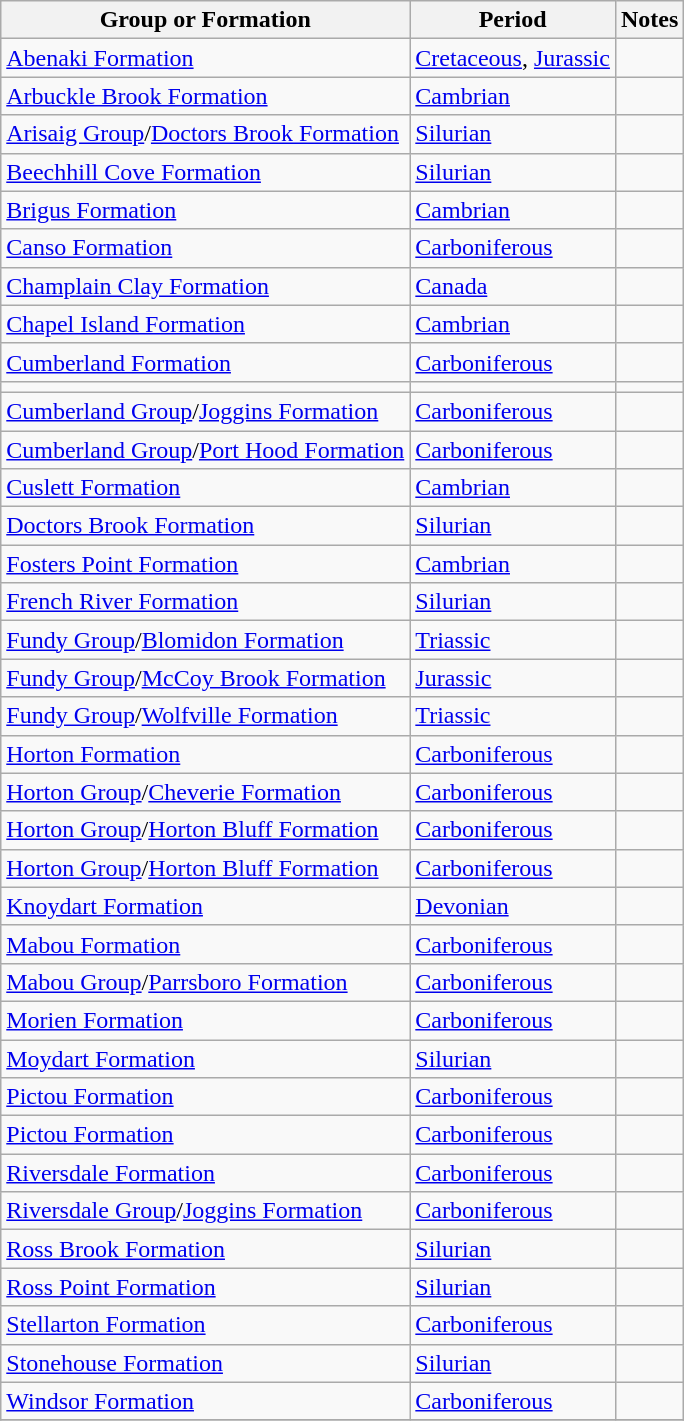<table class="wikitable sortable">
<tr>
<th>Group or Formation</th>
<th>Period</th>
<th class="unsortable">Notes</th>
</tr>
<tr>
<td><a href='#'>Abenaki Formation</a></td>
<td><a href='#'>Cretaceous</a>, <a href='#'>Jurassic</a></td>
<td></td>
</tr>
<tr>
<td><a href='#'>Arbuckle Brook Formation</a></td>
<td><a href='#'>Cambrian</a></td>
<td></td>
</tr>
<tr>
<td><a href='#'>Arisaig Group</a>/<a href='#'>Doctors Brook Formation</a></td>
<td><a href='#'>Silurian</a></td>
<td></td>
</tr>
<tr>
<td><a href='#'>Beechhill Cove Formation</a></td>
<td><a href='#'>Silurian</a></td>
<td></td>
</tr>
<tr>
<td><a href='#'>Brigus Formation</a></td>
<td><a href='#'>Cambrian</a></td>
<td></td>
</tr>
<tr>
<td><a href='#'>Canso Formation</a></td>
<td><a href='#'>Carboniferous</a></td>
<td></td>
</tr>
<tr>
<td><a href='#'>Champlain Clay Formation</a></td>
<td><a href='#'>Canada</a></td>
<td></td>
</tr>
<tr>
<td><a href='#'>Chapel Island Formation</a></td>
<td><a href='#'>Cambrian</a></td>
<td></td>
</tr>
<tr>
<td><a href='#'>Cumberland Formation</a></td>
<td><a href='#'>Carboniferous</a></td>
<td></td>
</tr>
<tr>
<td></td>
<td></td>
<td></td>
</tr>
<tr>
<td><a href='#'>Cumberland Group</a>/<a href='#'>Joggins Formation</a></td>
<td><a href='#'>Carboniferous</a></td>
<td></td>
</tr>
<tr>
<td><a href='#'>Cumberland Group</a>/<a href='#'>Port Hood Formation</a></td>
<td><a href='#'>Carboniferous</a></td>
<td></td>
</tr>
<tr>
<td><a href='#'>Cuslett Formation</a></td>
<td><a href='#'>Cambrian</a></td>
<td></td>
</tr>
<tr>
<td><a href='#'>Doctors Brook Formation</a></td>
<td><a href='#'>Silurian</a></td>
<td></td>
</tr>
<tr>
<td><a href='#'>Fosters Point Formation</a></td>
<td><a href='#'>Cambrian</a></td>
<td></td>
</tr>
<tr>
<td><a href='#'>French River Formation</a></td>
<td><a href='#'>Silurian</a></td>
<td></td>
</tr>
<tr>
<td><a href='#'>Fundy Group</a>/<a href='#'>Blomidon Formation</a></td>
<td><a href='#'>Triassic</a></td>
<td></td>
</tr>
<tr>
<td><a href='#'>Fundy Group</a>/<a href='#'>McCoy Brook Formation</a></td>
<td><a href='#'>Jurassic</a></td>
<td></td>
</tr>
<tr>
<td><a href='#'>Fundy Group</a>/<a href='#'>Wolfville Formation</a></td>
<td><a href='#'>Triassic</a></td>
<td></td>
</tr>
<tr>
<td><a href='#'>Horton Formation</a></td>
<td><a href='#'>Carboniferous</a></td>
<td></td>
</tr>
<tr>
<td><a href='#'>Horton Group</a>/<a href='#'>Cheverie Formation</a></td>
<td><a href='#'>Carboniferous</a></td>
<td></td>
</tr>
<tr>
<td><a href='#'>Horton Group</a>/<a href='#'>Horton Bluff Formation</a></td>
<td><a href='#'>Carboniferous</a></td>
<td></td>
</tr>
<tr>
<td><a href='#'>Horton Group</a>/<a href='#'>Horton Bluff Formation</a></td>
<td><a href='#'>Carboniferous</a></td>
<td></td>
</tr>
<tr>
<td><a href='#'>Knoydart Formation</a></td>
<td><a href='#'>Devonian</a></td>
<td></td>
</tr>
<tr>
<td><a href='#'>Mabou Formation</a></td>
<td><a href='#'>Carboniferous</a></td>
<td></td>
</tr>
<tr>
<td><a href='#'>Mabou Group</a>/<a href='#'>Parrsboro Formation</a></td>
<td><a href='#'>Carboniferous</a></td>
<td></td>
</tr>
<tr>
<td><a href='#'>Morien Formation</a></td>
<td><a href='#'>Carboniferous</a></td>
<td></td>
</tr>
<tr>
<td><a href='#'>Moydart Formation</a></td>
<td><a href='#'>Silurian</a></td>
<td></td>
</tr>
<tr>
<td><a href='#'>Pictou Formation</a></td>
<td><a href='#'>Carboniferous</a></td>
<td></td>
</tr>
<tr>
<td><a href='#'>Pictou Formation</a></td>
<td><a href='#'>Carboniferous</a></td>
<td></td>
</tr>
<tr>
<td><a href='#'>Riversdale Formation</a></td>
<td><a href='#'>Carboniferous</a></td>
<td></td>
</tr>
<tr>
<td><a href='#'>Riversdale Group</a>/<a href='#'>Joggins Formation</a></td>
<td><a href='#'>Carboniferous</a></td>
<td></td>
</tr>
<tr>
<td><a href='#'>Ross Brook Formation</a></td>
<td><a href='#'>Silurian</a></td>
<td></td>
</tr>
<tr>
<td><a href='#'>Ross Point Formation</a></td>
<td><a href='#'>Silurian</a></td>
<td></td>
</tr>
<tr>
<td><a href='#'>Stellarton Formation</a></td>
<td><a href='#'>Carboniferous</a></td>
<td></td>
</tr>
<tr>
<td><a href='#'>Stonehouse Formation</a></td>
<td><a href='#'>Silurian</a></td>
<td></td>
</tr>
<tr>
<td><a href='#'>Windsor Formation</a></td>
<td><a href='#'>Carboniferous</a></td>
<td></td>
</tr>
<tr>
</tr>
</table>
